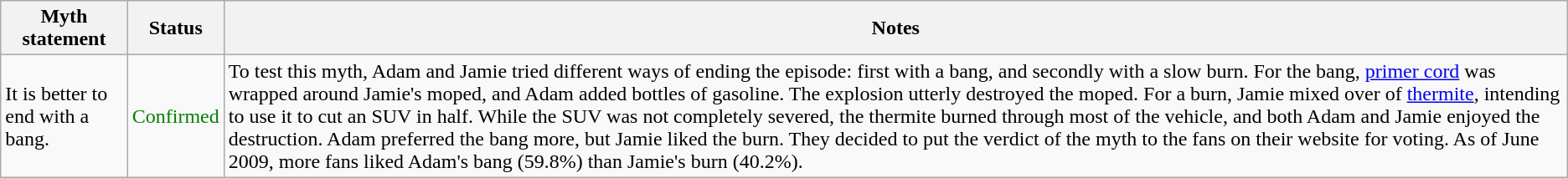<table class="wikitable plainrowheaders">
<tr>
<th>Myth statement</th>
<th>Status</th>
<th>Notes</th>
</tr>
<tr>
<td>It is better to end with a bang.</td>
<td style="color:green">Confirmed</td>
<td>To test this myth, Adam and Jamie tried different ways of ending the episode: first with a bang, and secondly with a slow burn. For the bang, <a href='#'>primer cord</a> was wrapped around Jamie's moped, and Adam added bottles of gasoline. The explosion utterly destroyed the moped. For a burn, Jamie mixed over  of <a href='#'>thermite</a>, intending to use it to cut an SUV in half. While the SUV was not completely severed, the thermite burned through most of the vehicle, and both Adam and Jamie enjoyed the destruction. Adam preferred the bang more, but Jamie liked the burn. They decided to put the verdict of the myth to the fans on their website for voting. As of June 2009, more fans liked Adam's bang (59.8%) than Jamie's burn (40.2%).</td>
</tr>
</table>
